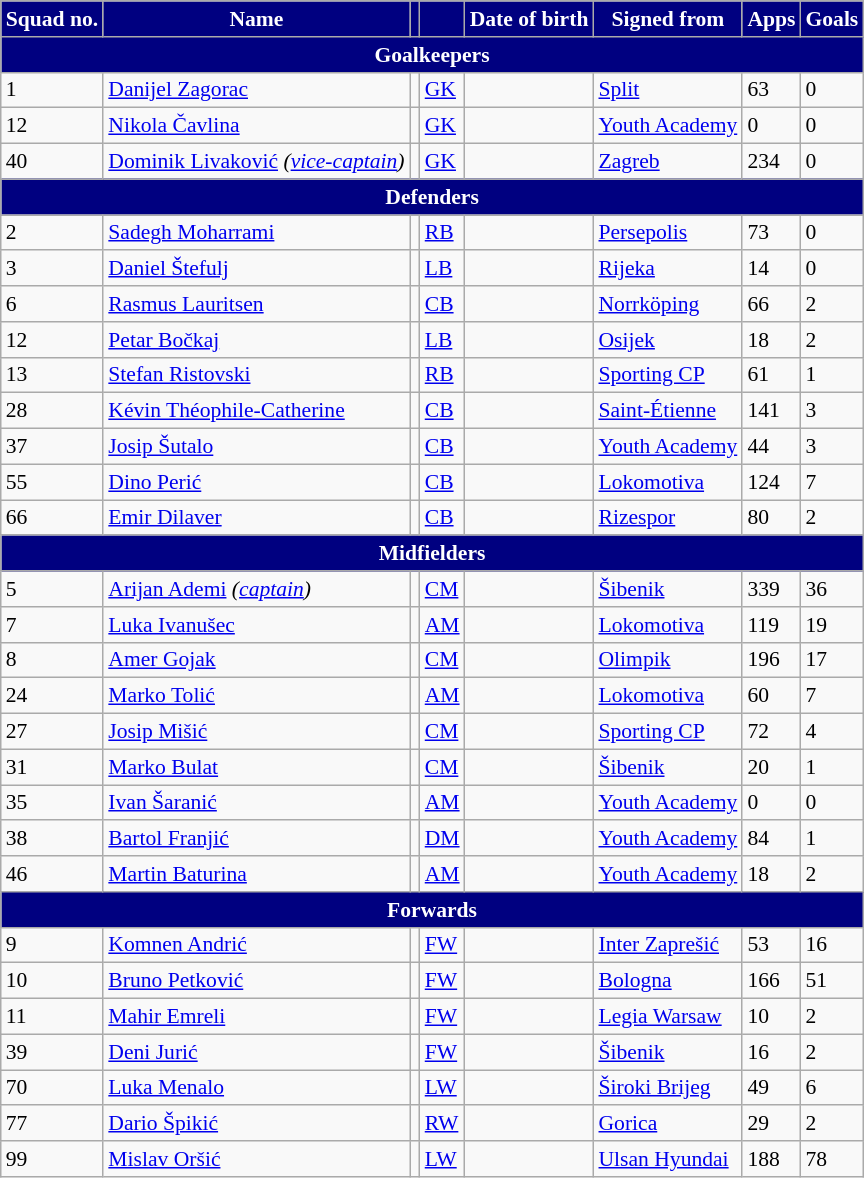<table class="wikitable" style="text-align:left; font-size:90%;">
<tr>
<th style="background:#000080; color:white; text-align:center;">Squad no.</th>
<th style="background:#000080; color:white; text-align:center;">Name</th>
<th style="background:#000080; color:white; text-align:center;"></th>
<th style="background:#000080; color:white; text-align:center;"></th>
<th style="background:#000080; color:white; text-align:center;">Date of birth</th>
<th style="background:#000080; color:white; text-align:center;">Signed from</th>
<th style="background:#000080; color:white; text-align:center;">Apps</th>
<th style="background:#000080; color:white; text-align:center;">Goals</th>
</tr>
<tr>
<th colspan="8" style="background:#000080; color:white; text-align:center">Goalkeepers</th>
</tr>
<tr>
<td>1</td>
<td><a href='#'>Danijel Zagorac</a></td>
<td></td>
<td><a href='#'>GK</a></td>
<td></td>
<td> <a href='#'>Split</a></td>
<td>63</td>
<td>0</td>
</tr>
<tr>
<td>12</td>
<td><a href='#'>Nikola Čavlina</a></td>
<td></td>
<td><a href='#'>GK</a></td>
<td></td>
<td><a href='#'>Youth Academy</a></td>
<td>0</td>
<td>0</td>
</tr>
<tr>
<td>40</td>
<td><a href='#'>Dominik Livaković</a> <em>(<a href='#'>vice-captain</a>)</em></td>
<td></td>
<td><a href='#'>GK</a></td>
<td></td>
<td> <a href='#'>Zagreb</a></td>
<td>234</td>
<td>0</td>
</tr>
<tr>
<th colspan="8" style="background:#000080; color:white; text-align:center">Defenders</th>
</tr>
<tr>
<td>2</td>
<td><a href='#'>Sadegh Moharrami</a></td>
<td></td>
<td><a href='#'>RB</a></td>
<td></td>
<td> <a href='#'>Persepolis</a></td>
<td>73</td>
<td>0</td>
</tr>
<tr>
<td>3</td>
<td><a href='#'>Daniel Štefulj</a></td>
<td></td>
<td><a href='#'>LB</a></td>
<td></td>
<td> <a href='#'>Rijeka</a></td>
<td>14</td>
<td>0</td>
</tr>
<tr>
<td>6</td>
<td><a href='#'>Rasmus Lauritsen</a></td>
<td></td>
<td><a href='#'>CB</a></td>
<td></td>
<td> <a href='#'>Norrköping</a></td>
<td>66</td>
<td>2</td>
</tr>
<tr>
<td>12</td>
<td><a href='#'>Petar Bočkaj</a></td>
<td></td>
<td><a href='#'>LB</a></td>
<td></td>
<td> <a href='#'>Osijek</a></td>
<td>18</td>
<td>2</td>
</tr>
<tr>
<td>13</td>
<td><a href='#'>Stefan Ristovski</a></td>
<td></td>
<td><a href='#'>RB</a></td>
<td></td>
<td> <a href='#'>Sporting CP</a></td>
<td>61</td>
<td>1</td>
</tr>
<tr>
<td>28</td>
<td><a href='#'>Kévin Théophile-Catherine</a></td>
<td></td>
<td><a href='#'>CB</a></td>
<td></td>
<td> <a href='#'>Saint-Étienne</a></td>
<td>141</td>
<td>3</td>
</tr>
<tr>
<td>37</td>
<td><a href='#'>Josip Šutalo</a></td>
<td></td>
<td><a href='#'>CB</a></td>
<td></td>
<td><a href='#'>Youth Academy</a></td>
<td>44</td>
<td>3</td>
</tr>
<tr>
<td>55</td>
<td><a href='#'>Dino Perić</a></td>
<td></td>
<td><a href='#'>CB</a></td>
<td></td>
<td> <a href='#'>Lokomotiva</a></td>
<td>124</td>
<td>7</td>
</tr>
<tr>
<td>66</td>
<td><a href='#'>Emir Dilaver</a></td>
<td></td>
<td><a href='#'>CB</a></td>
<td></td>
<td> <a href='#'>Rizespor</a></td>
<td>80</td>
<td>2</td>
</tr>
<tr>
<th colspan="8" style="background:#000080; color:white; text-align:center">Midfielders</th>
</tr>
<tr>
<td>5</td>
<td><a href='#'>Arijan Ademi</a> <em>(<a href='#'>captain</a>)</em></td>
<td></td>
<td><a href='#'>CM</a></td>
<td></td>
<td> <a href='#'>Šibenik</a></td>
<td>339</td>
<td>36</td>
</tr>
<tr>
<td>7</td>
<td><a href='#'>Luka Ivanušec</a></td>
<td></td>
<td><a href='#'>AM</a></td>
<td></td>
<td> <a href='#'>Lokomotiva</a></td>
<td>119</td>
<td>19</td>
</tr>
<tr>
<td>8</td>
<td><a href='#'>Amer Gojak</a></td>
<td></td>
<td><a href='#'>CM</a></td>
<td></td>
<td> <a href='#'>Olimpik</a></td>
<td>196</td>
<td>17</td>
</tr>
<tr>
<td>24</td>
<td><a href='#'>Marko Tolić</a></td>
<td></td>
<td><a href='#'>AM</a></td>
<td></td>
<td> <a href='#'>Lokomotiva</a></td>
<td>60</td>
<td>7</td>
</tr>
<tr>
<td>27</td>
<td><a href='#'>Josip Mišić</a></td>
<td></td>
<td><a href='#'>CM</a></td>
<td></td>
<td> <a href='#'>Sporting CP</a></td>
<td>72</td>
<td>4</td>
</tr>
<tr>
<td>31</td>
<td><a href='#'>Marko Bulat</a></td>
<td></td>
<td><a href='#'>CM</a></td>
<td></td>
<td> <a href='#'>Šibenik</a></td>
<td>20</td>
<td>1</td>
</tr>
<tr>
<td>35</td>
<td><a href='#'>Ivan Šaranić</a></td>
<td></td>
<td><a href='#'>AM</a></td>
<td></td>
<td><a href='#'>Youth Academy</a></td>
<td>0</td>
<td>0</td>
</tr>
<tr>
<td>38</td>
<td><a href='#'>Bartol Franjić</a></td>
<td></td>
<td><a href='#'>DM</a></td>
<td></td>
<td><a href='#'>Youth Academy</a></td>
<td>84</td>
<td>1</td>
</tr>
<tr>
<td>46</td>
<td><a href='#'>Martin Baturina</a></td>
<td></td>
<td><a href='#'>AM</a></td>
<td></td>
<td><a href='#'>Youth Academy</a></td>
<td>18</td>
<td>2</td>
</tr>
<tr>
<th colspan="8" style="background:#000080; color:white; text-align:center">Forwards</th>
</tr>
<tr>
<td>9</td>
<td><a href='#'>Komnen Andrić</a></td>
<td></td>
<td><a href='#'>FW</a></td>
<td></td>
<td> <a href='#'>Inter Zaprešić</a></td>
<td>53</td>
<td>16</td>
</tr>
<tr>
<td>10</td>
<td><a href='#'>Bruno Petković</a></td>
<td></td>
<td><a href='#'>FW</a></td>
<td></td>
<td> <a href='#'>Bologna</a></td>
<td>166</td>
<td>51</td>
</tr>
<tr>
<td>11</td>
<td><a href='#'>Mahir Emreli</a></td>
<td></td>
<td><a href='#'>FW</a></td>
<td></td>
<td> <a href='#'>Legia Warsaw</a></td>
<td>10</td>
<td>2</td>
</tr>
<tr>
<td>39</td>
<td><a href='#'>Deni Jurić</a></td>
<td></td>
<td><a href='#'>FW</a></td>
<td></td>
<td> <a href='#'>Šibenik</a></td>
<td>16</td>
<td>2</td>
</tr>
<tr>
<td>70</td>
<td><a href='#'>Luka Menalo</a></td>
<td></td>
<td><a href='#'>LW</a></td>
<td></td>
<td> <a href='#'>Široki Brijeg</a></td>
<td>49</td>
<td>6</td>
</tr>
<tr>
<td>77</td>
<td><a href='#'>Dario Špikić</a></td>
<td></td>
<td><a href='#'>RW</a></td>
<td></td>
<td> <a href='#'>Gorica</a></td>
<td>29</td>
<td>2</td>
</tr>
<tr>
<td>99</td>
<td><a href='#'>Mislav Oršić</a></td>
<td></td>
<td><a href='#'>LW</a></td>
<td></td>
<td> <a href='#'>Ulsan Hyundai</a></td>
<td>188</td>
<td>78</td>
</tr>
</table>
